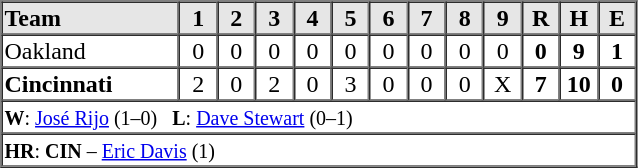<table border="1" cellspacing="0"  style="width:425px; margin-left:3em;">
<tr style="text-align:center; background:#e6e6e6;">
<th style="text-align:left; width:28%;">Team</th>
<th width=6%>1</th>
<th width=6%>2</th>
<th width=6%>3</th>
<th width=6%>4</th>
<th width=6%>5</th>
<th width=6%>6</th>
<th width=6%>7</th>
<th width=6%>8</th>
<th width=6%>9</th>
<th width=6%>R</th>
<th width=6%>H</th>
<th width=6%>E</th>
</tr>
<tr style="text-align:center;">
<td align=left>Oakland</td>
<td>0</td>
<td>0</td>
<td>0</td>
<td>0</td>
<td>0</td>
<td>0</td>
<td>0</td>
<td>0</td>
<td>0</td>
<td><strong>0</strong></td>
<td><strong>9</strong></td>
<td><strong>1</strong></td>
</tr>
<tr style="text-align:center;">
<td align=left><strong>Cincinnati</strong></td>
<td>2</td>
<td>0</td>
<td>2</td>
<td>0</td>
<td>3</td>
<td>0</td>
<td>0</td>
<td>0</td>
<td>X</td>
<td><strong>7</strong></td>
<td><strong>10</strong></td>
<td><strong>0</strong></td>
</tr>
<tr style="text-align:left;">
<td colspan=13><small><strong>W</strong>: <a href='#'>José Rijo</a> (1–0)   <strong>L</strong>: <a href='#'>Dave Stewart</a> (0–1)  </small></td>
</tr>
<tr style="text-align:left;">
<td colspan=13><small><strong>HR</strong>: <strong>CIN</strong> – <a href='#'>Eric Davis</a> (1)</small></td>
</tr>
</table>
